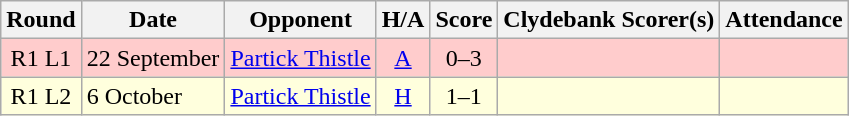<table class="wikitable" style="text-align:center">
<tr>
<th>Round</th>
<th>Date</th>
<th>Opponent</th>
<th>H/A</th>
<th>Score</th>
<th>Clydebank Scorer(s)</th>
<th>Attendance</th>
</tr>
<tr bgcolor=#FFCCCC>
<td>R1 L1</td>
<td align=left>22 September</td>
<td align=left><a href='#'>Partick Thistle</a></td>
<td><a href='#'>A</a></td>
<td>0–3</td>
<td align=left></td>
<td></td>
</tr>
<tr bgcolor=#FFFFDD>
<td>R1 L2</td>
<td align=left>6 October</td>
<td align=left><a href='#'>Partick Thistle</a></td>
<td><a href='#'>H</a></td>
<td>1–1</td>
<td align=left></td>
<td></td>
</tr>
</table>
